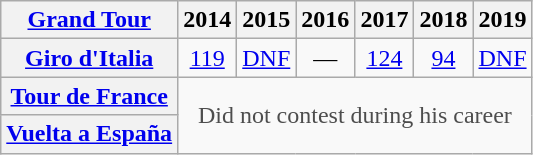<table class="wikitable plainrowheaders">
<tr>
<th scope="col"><a href='#'>Grand Tour</a></th>
<th scope="col">2014</th>
<th scope="col">2015</th>
<th scope="col">2016</th>
<th scope="col">2017</th>
<th scope="col">2018</th>
<th scope="col">2019</th>
</tr>
<tr style="text-align:center;">
<th scope="row"> <a href='#'>Giro d'Italia</a></th>
<td><a href='#'>119</a></td>
<td><a href='#'>DNF</a></td>
<td>—</td>
<td><a href='#'>124</a></td>
<td><a href='#'>94</a></td>
<td><a href='#'>DNF</a></td>
</tr>
<tr style="text-align:center;">
<th scope="row"> <a href='#'>Tour de France</a></th>
<td style="color:#4d4d4d;" colspan=6 rowspan=2>Did not contest during his career</td>
</tr>
<tr style="text-align:center;">
<th scope="row"> <a href='#'>Vuelta a España</a></th>
</tr>
</table>
